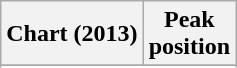<table class="wikitable sortable">
<tr>
<th scope="col">Chart (2013)</th>
<th scope="col">Peak<br>position</th>
</tr>
<tr>
</tr>
<tr>
</tr>
</table>
